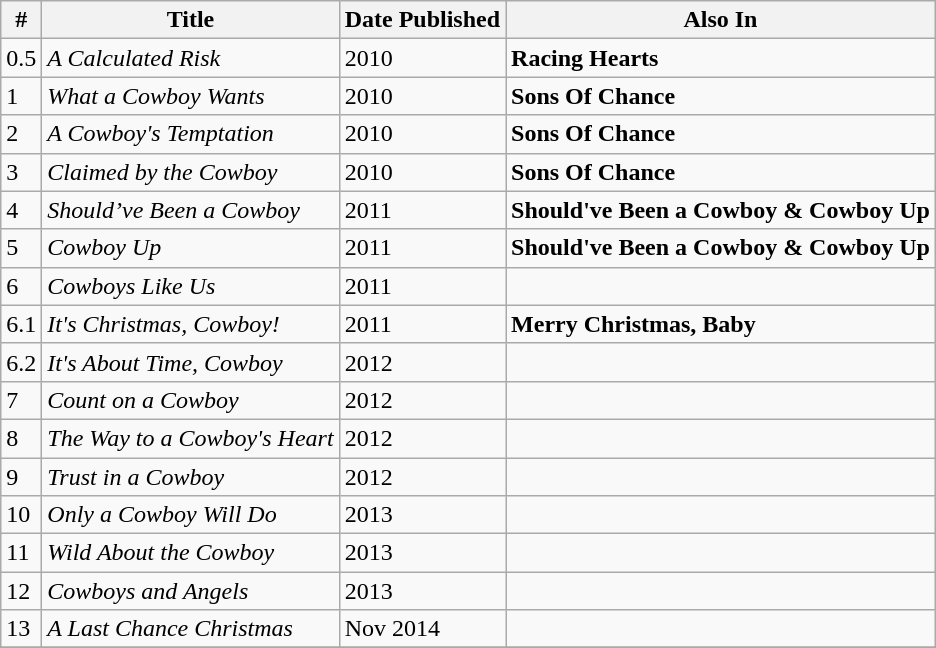<table class="wikitable">
<tr>
<th>#</th>
<th>Title</th>
<th>Date Published</th>
<th>Also In</th>
</tr>
<tr>
<td>0.5</td>
<td><em>A Calculated Risk</em></td>
<td>2010</td>
<td><strong>Racing Hearts</strong></td>
</tr>
<tr>
<td>1</td>
<td><em>What a Cowboy Wants</em></td>
<td>2010</td>
<td><strong>Sons Of Chance</strong></td>
</tr>
<tr>
<td>2</td>
<td><em>A Cowboy's Temptation</em></td>
<td>2010</td>
<td><strong>Sons Of Chance</strong></td>
</tr>
<tr>
<td>3</td>
<td><em>Claimed by the Cowboy</em></td>
<td>2010</td>
<td><strong>Sons Of Chance</strong></td>
</tr>
<tr>
<td>4</td>
<td><em>Should’ve Been a Cowboy</em></td>
<td>2011</td>
<td><strong>Should've Been a Cowboy & Cowboy Up</strong></td>
</tr>
<tr>
<td>5</td>
<td><em>Cowboy Up</em></td>
<td>2011</td>
<td><strong>Should've Been a Cowboy & Cowboy Up</strong></td>
</tr>
<tr>
<td>6</td>
<td><em>Cowboys Like Us</em></td>
<td>2011</td>
<td></td>
</tr>
<tr>
<td>6.1</td>
<td><em>It's Christmas, Cowboy!</em></td>
<td>2011</td>
<td><strong>Merry Christmas, Baby</strong></td>
</tr>
<tr>
<td>6.2</td>
<td><em>It's About Time, Cowboy</em></td>
<td>2012</td>
<td></td>
</tr>
<tr>
<td>7</td>
<td><em>Count on a Cowboy</em></td>
<td>2012</td>
<td></td>
</tr>
<tr>
<td>8</td>
<td><em>The Way to a Cowboy's Heart</em></td>
<td>2012</td>
<td></td>
</tr>
<tr>
<td>9</td>
<td><em>Trust in a Cowboy</em></td>
<td>2012</td>
<td></td>
</tr>
<tr>
<td>10</td>
<td><em>Only a Cowboy Will Do</em></td>
<td>2013</td>
<td></td>
</tr>
<tr>
<td>11</td>
<td><em>Wild About the Cowboy</em></td>
<td>2013</td>
<td></td>
</tr>
<tr>
<td>12</td>
<td><em>Cowboys and Angels</em></td>
<td>2013</td>
<td></td>
</tr>
<tr>
<td>13</td>
<td><em>A Last Chance Christmas</em></td>
<td>Nov 2014</td>
<td></td>
</tr>
<tr>
</tr>
</table>
